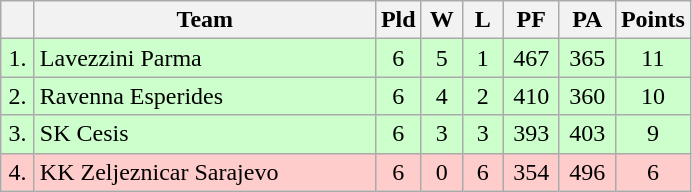<table class=wikitable style="text-align:center">
<tr>
<th width=15></th>
<th width=220>Team</th>
<th width=20>Pld</th>
<th width=20>W</th>
<th width=20>L</th>
<th width=30>PF</th>
<th width=30>PA</th>
<th width=30>Points</th>
</tr>
<tr style="background: #ccffcc;">
<td>1.</td>
<td align=left> Lavezzini Parma</td>
<td>6</td>
<td>5</td>
<td>1</td>
<td>467</td>
<td>365</td>
<td>11</td>
</tr>
<tr style="background: #ccffcc;">
<td>2.</td>
<td align=left> Ravenna Esperides</td>
<td>6</td>
<td>4</td>
<td>2</td>
<td>410</td>
<td>360</td>
<td>10</td>
</tr>
<tr style="background: #ccffcc;">
<td>3.</td>
<td align=left> SK Cesis</td>
<td>6</td>
<td>3</td>
<td>3</td>
<td>393</td>
<td>403</td>
<td>9</td>
</tr>
<tr style="background: #ffcccc;">
<td>4.</td>
<td align=left> KK Zeljeznicar Sarajevo</td>
<td>6</td>
<td>0</td>
<td>6</td>
<td>354</td>
<td>496</td>
<td>6</td>
</tr>
</table>
